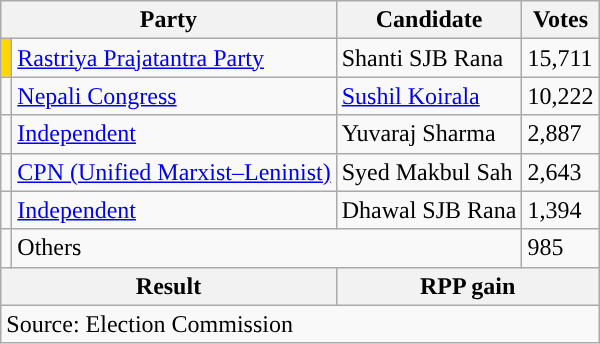<table class="wikitable">
<tr>
<th colspan="2">Party</th>
<th>Candidate</th>
<th>Votes</th>
</tr>
<tr>
<td style="background-color:gold"></td>
<td><a href='#'>Rastriya Prajatantra Party</a></td>
<td>Shanti SJB Rana</td>
<td>15,711</td>
</tr>
<tr>
<td style="background-color:"></td>
<td><a href='#'>Nepali Congress</a></td>
<td><a href='#'>Sushil Koirala</a></td>
<td>10,222</td>
</tr>
<tr>
<td style="background-color:"></td>
<td><a href='#'>Independent</a></td>
<td>Yuvaraj Sharma</td>
<td>2,887</td>
</tr>
<tr>
<td style="background-color:"></td>
<td><a href='#'>CPN (Unified Marxist–Leninist)</a></td>
<td>Syed Makbul Sah</td>
<td>2,643</td>
</tr>
<tr>
<td style="background-color:"></td>
<td><a href='#'>Independent</a></td>
<td>Dhawal SJB Rana</td>
<td>1,394</td>
</tr>
<tr>
<td></td>
<td colspan="2">Others</td>
<td>985</td>
</tr>
<tr>
<th colspan="2">Result</th>
<th colspan="2">RPP gain</th>
</tr>
<tr>
<td colspan="4">Source: Election Commission</td>
</tr>
</table>
